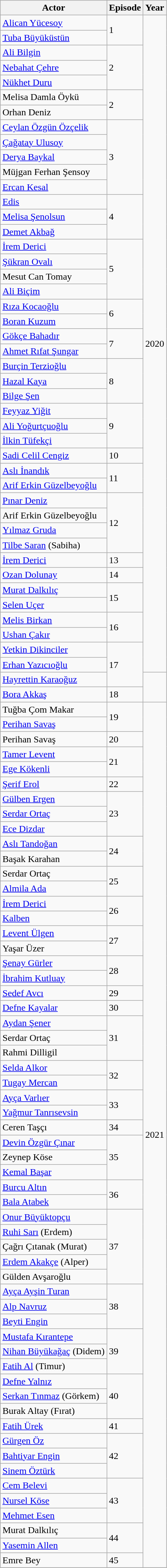<table class="wikitable sortable mw-collapsible mw-collapsed">
<tr>
<th>Actor</th>
<th>Episode</th>
<th>Year</th>
</tr>
<tr>
<td><a href='#'>Alican Yücesoy</a></td>
<td rowspan="2">1</td>
<td rowspan="44">2020</td>
</tr>
<tr>
<td><a href='#'>Tuba Büyüküstün</a></td>
</tr>
<tr>
<td><a href='#'>Ali Bilgin</a></td>
<td rowspan="3">2</td>
</tr>
<tr>
<td><a href='#'>Nebahat Çehre</a></td>
</tr>
<tr>
<td><a href='#'>Nükhet Duru</a></td>
</tr>
<tr>
<td>Melisa Damla Öykü</td>
<td rowspan="2">2</td>
</tr>
<tr>
<td>Orhan Deniz</td>
</tr>
<tr>
<td><a href='#'>Ceylan Özgün Özçelik</a></td>
<td rowspan="5">3</td>
</tr>
<tr>
<td><a href='#'>Çağatay Ulusoy</a></td>
</tr>
<tr>
<td><a href='#'>Derya Baykal</a></td>
</tr>
<tr>
<td>Müjgan Ferhan Şensoy</td>
</tr>
<tr>
<td><a href='#'>Ercan Kesal</a></td>
</tr>
<tr>
<td><a href='#'>Edis</a></td>
<td rowspan="3">4</td>
</tr>
<tr>
<td><a href='#'>Melisa Şenolsun</a></td>
</tr>
<tr>
<td><a href='#'>Demet Akbağ</a></td>
</tr>
<tr>
<td><a href='#'>İrem Derici</a></td>
<td rowspan="4">5</td>
</tr>
<tr>
<td><a href='#'>Şükran Ovalı</a></td>
</tr>
<tr>
<td>Mesut Can Tomay</td>
</tr>
<tr>
<td><a href='#'>Ali Biçim</a></td>
</tr>
<tr>
<td><a href='#'>Rıza Kocaoğlu</a></td>
<td rowspan="2">6</td>
</tr>
<tr>
<td><a href='#'>Boran Kuzum</a></td>
</tr>
<tr>
<td><a href='#'>Gökçe Bahadır</a></td>
<td rowspan="2">7</td>
</tr>
<tr>
<td><a href='#'>Ahmet Rıfat Şungar</a></td>
</tr>
<tr>
<td><a href='#'>Burçin Terzioğlu</a></td>
<td rowspan="3">8</td>
</tr>
<tr>
<td><a href='#'>Hazal Kaya</a></td>
</tr>
<tr>
<td><a href='#'>Bilge Şen</a></td>
</tr>
<tr>
<td><a href='#'>Feyyaz Yiğit</a></td>
<td rowspan="3">9</td>
</tr>
<tr>
<td><a href='#'>Ali Yoğurtçuoğlu</a></td>
</tr>
<tr>
<td><a href='#'>İlkin Tüfekçi</a></td>
</tr>
<tr>
<td><a href='#'>Sadi Celil Cengiz</a></td>
<td rowspan="1">10</td>
</tr>
<tr>
<td><a href='#'>Aslı İnandık</a></td>
<td rowspan="2">11</td>
</tr>
<tr>
<td><a href='#'>Arif Erkin Güzelbeyoğlu</a></td>
</tr>
<tr>
<td><a href='#'>Pınar Deniz</a></td>
<td rowspan="4">12</td>
</tr>
<tr>
<td>Arif Erkin Güzelbeyoğlu</td>
</tr>
<tr>
<td><a href='#'>Yılmaz Gruda</a></td>
</tr>
<tr>
<td><a href='#'>Tilbe Saran</a> (Sabiha)</td>
</tr>
<tr>
<td><a href='#'>İrem Derici</a></td>
<td rowspan="1">13</td>
</tr>
<tr>
<td><a href='#'>Ozan Dolunay</a></td>
<td rowspan="1">14</td>
</tr>
<tr>
<td><a href='#'>Murat Dalkılıç</a></td>
<td rowspan="2">15</td>
</tr>
<tr>
<td><a href='#'>Selen Uçer</a></td>
</tr>
<tr>
<td><a href='#'>Melis Birkan</a></td>
<td rowspan="2">16</td>
</tr>
<tr>
<td><a href='#'>Ushan Çakır</a></td>
</tr>
<tr>
<td><a href='#'>Yetkin Dikinciler</a></td>
<td rowspan="3">17</td>
</tr>
<tr>
<td><a href='#'>Erhan Yazıcıoğlu</a></td>
</tr>
<tr>
<td><a href='#'>Hayrettin Karaoğuz</a></td>
</tr>
<tr>
<td><a href='#'>Bora Akkaş</a></td>
<td rowspan="1">18</td>
</tr>
<tr>
<td>Tuğba Çom Makar</td>
<td rowspan="2">19</td>
<td rowspan="58">2021</td>
</tr>
<tr>
<td><a href='#'>Perihan Savaş</a></td>
</tr>
<tr>
<td>Perihan Savaş</td>
<td rowspan="1">20</td>
</tr>
<tr>
<td><a href='#'>Tamer Levent</a></td>
<td rowspan="2">21</td>
</tr>
<tr>
<td><a href='#'>Ege Kökenli</a></td>
</tr>
<tr>
<td><a href='#'>Şerif Erol</a></td>
<td rowspan="1">22</td>
</tr>
<tr>
<td><a href='#'>Gülben Ergen</a></td>
<td rowspan="3">23</td>
</tr>
<tr>
<td><a href='#'>Serdar Ortaç</a></td>
</tr>
<tr>
<td><a href='#'>Ece Dizdar</a></td>
</tr>
<tr>
<td><a href='#'>Aslı Tandoğan</a></td>
<td rowspan="2">24</td>
</tr>
<tr>
<td>Başak Karahan</td>
</tr>
<tr>
<td>Serdar Ortaç</td>
<td rowspan="2">25</td>
</tr>
<tr>
<td><a href='#'>Almila Ada</a></td>
</tr>
<tr>
<td><a href='#'>İrem Derici</a></td>
<td rowspan="2">26</td>
</tr>
<tr>
<td><a href='#'>Kalben</a></td>
</tr>
<tr>
<td><a href='#'>Levent Ülgen</a></td>
<td rowspan="2">27</td>
</tr>
<tr>
<td>Yaşar Üzer</td>
</tr>
<tr>
<td><a href='#'>Şenay Gürler</a></td>
<td rowspan="2">28</td>
</tr>
<tr>
<td><a href='#'>İbrahim Kutluay</a></td>
</tr>
<tr>
<td><a href='#'>Sedef Avcı</a></td>
<td rowspan="1">29</td>
</tr>
<tr>
<td><a href='#'>Defne Kayalar</a></td>
<td rowspan="1">30</td>
</tr>
<tr>
<td><a href='#'>Aydan Şener</a></td>
<td rowspan="3">31</td>
</tr>
<tr>
<td>Serdar Ortaç</td>
</tr>
<tr>
<td>Rahmi Dilligil</td>
</tr>
<tr>
<td><a href='#'>Selda Alkor</a></td>
<td rowspan="2">32</td>
</tr>
<tr>
<td><a href='#'>Tugay Mercan</a></td>
</tr>
<tr>
<td><a href='#'>Ayça Varlıer</a></td>
<td rowspan="2">33</td>
</tr>
<tr>
<td><a href='#'>Yağmur Tanrısevsin</a></td>
</tr>
<tr>
<td>Ceren Taşçı</td>
<td rowspan="1">34</td>
</tr>
<tr>
<td><a href='#'>Devin Özgür Çınar</a></td>
<td rowspan="3">35</td>
</tr>
<tr>
<td>Zeynep Köse</td>
</tr>
<tr>
<td><a href='#'>Kemal Başar</a></td>
</tr>
<tr>
<td><a href='#'>Burcu Altın</a></td>
<td rowspan="2">36</td>
</tr>
<tr>
<td><a href='#'>Bala Atabek</a></td>
</tr>
<tr>
<td><a href='#'>Onur Büyüktopçu</a></td>
<td rowspan="5">37</td>
</tr>
<tr>
<td><a href='#'>Ruhi Sarı</a> (Erdem)</td>
</tr>
<tr>
<td>Çağrı Çıtanak (Murat)</td>
</tr>
<tr>
<td><a href='#'>Erdem Akakçe</a> (Alper)</td>
</tr>
<tr>
<td>Gülden Avşaroğlu</td>
</tr>
<tr>
<td><a href='#'>Ayça Ayşin Turan</a></td>
<td rowspan="3">38</td>
</tr>
<tr>
<td><a href='#'>Alp Navruz</a></td>
</tr>
<tr>
<td><a href='#'>Beyti Engin</a></td>
</tr>
<tr>
<td><a href='#'>Mustafa Kırantepe</a></td>
<td rowspan="3">39</td>
</tr>
<tr>
<td><a href='#'>Nihan Büyükağaç</a> (Didem)</td>
</tr>
<tr>
<td><a href='#'>Fatih Al</a> (Timur)</td>
</tr>
<tr>
<td><a href='#'>Defne Yalnız</a></td>
<td rowspan="3">40</td>
</tr>
<tr>
<td><a href='#'>Serkan Tınmaz</a> (Görkem)</td>
</tr>
<tr>
<td>Burak Altay (Fırat)</td>
</tr>
<tr>
<td><a href='#'>Fatih Ürek</a></td>
<td rowspan="1">41</td>
</tr>
<tr>
<td><a href='#'>Gürgen Öz</a></td>
<td rowspan="3">42</td>
</tr>
<tr>
<td><a href='#'>Bahtiyar Engin</a></td>
</tr>
<tr>
<td><a href='#'>Sinem Öztürk</a></td>
</tr>
<tr>
<td><a href='#'>Cem Belevi</a></td>
<td rowspan="3">43</td>
</tr>
<tr>
<td><a href='#'>Nursel Köse</a></td>
</tr>
<tr>
<td><a href='#'>Mehmet Esen</a></td>
</tr>
<tr>
<td>Murat Dalkılıç</td>
<td rowspan="2">44</td>
</tr>
<tr>
<td><a href='#'>Yasemin Allen</a></td>
</tr>
<tr>
<td>Emre Bey</td>
<td rowspan="1">45</td>
</tr>
<tr>
</tr>
</table>
